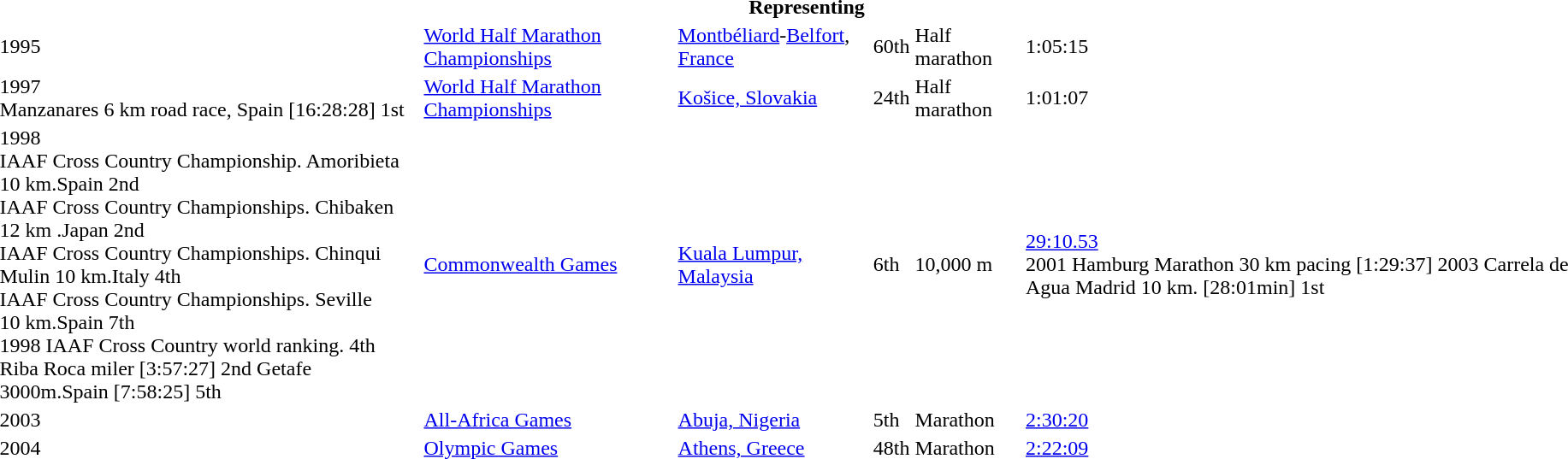<table>
<tr>
<th colspan="6">Representing </th>
</tr>
<tr>
<td>1995</td>
<td><a href='#'>World Half Marathon Championships</a></td>
<td><a href='#'>Montbéliard</a>-<a href='#'>Belfort</a>, <a href='#'>France</a></td>
<td>60th</td>
<td>Half marathon</td>
<td>1:05:15</td>
</tr>
<tr>
<td>1997<br>Manzanares 6 km road race, Spain
[16:28:28]
1st</td>
<td><a href='#'>World Half Marathon Championships</a></td>
<td><a href='#'>Košice, Slovakia</a></td>
<td>24th</td>
<td>Half marathon</td>
<td>1:01:07</td>
</tr>
<tr>
<td>1998<br>IAAF Cross Country Championship. Amoribieta 10 km.Spain
2nd<br>IAAF Cross Country Championships. 
Chibaken 12 km .Japan
2nd<br>IAAF Cross Country Championships. Chinqui Mulin 10 km.Italy
4th<br>IAAF Cross Country Championships. Seville 10 km.Spain
7th<br>1998 IAAF Cross Country world ranking. 
4th<br>Riba Roca miler
[3:57:27]
2nd
Getafe 3000m.Spain 
[7:58:25]
5th</td>
<td><a href='#'>Commonwealth Games</a></td>
<td><a href='#'>Kuala Lumpur, Malaysia</a></td>
<td>6th</td>
<td>10,000 m</td>
<td><a href='#'>29:10.53</a><br>2001 Hamburg Marathon 30 km pacing
[1:29:37]
2003
Carrela de Agua Madrid 10 km. [28:01min]
1st</td>
</tr>
<tr>
<td>2003</td>
<td><a href='#'>All-Africa Games</a></td>
<td><a href='#'>Abuja, Nigeria</a></td>
<td>5th</td>
<td>Marathon</td>
<td><a href='#'>2:30:20</a></td>
</tr>
<tr>
<td>2004</td>
<td><a href='#'>Olympic Games</a></td>
<td><a href='#'>Athens, Greece</a></td>
<td>48th</td>
<td>Marathon</td>
<td><a href='#'>2:22:09</a></td>
</tr>
</table>
